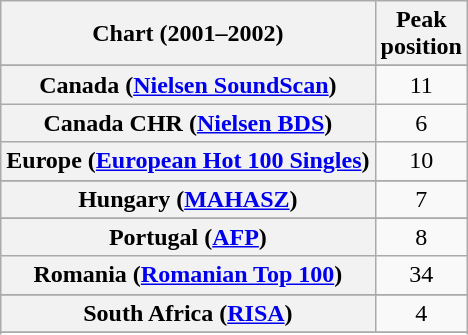<table class="wikitable sortable plainrowheaders" style="text-align:center">
<tr>
<th scope="col">Chart (2001–2002)</th>
<th scope="col">Peak<br>position</th>
</tr>
<tr>
</tr>
<tr>
</tr>
<tr>
</tr>
<tr>
</tr>
<tr>
</tr>
<tr>
<th scope="row">Canada (<a href='#'>Nielsen SoundScan</a>)</th>
<td>11</td>
</tr>
<tr>
<th scope="row">Canada CHR (<a href='#'>Nielsen BDS</a>)</th>
<td align="center">6</td>
</tr>
<tr>
<th scope="row">Europe (<a href='#'>European Hot 100 Singles</a>)</th>
<td>10</td>
</tr>
<tr>
</tr>
<tr>
</tr>
<tr>
<th scope="row">Hungary (<a href='#'>MAHASZ</a>)</th>
<td>7</td>
</tr>
<tr>
</tr>
<tr>
</tr>
<tr>
</tr>
<tr>
</tr>
<tr>
</tr>
<tr>
</tr>
<tr>
<th scope="row">Portugal (<a href='#'>AFP</a>)</th>
<td>8</td>
</tr>
<tr>
<th scope="row">Romania (<a href='#'>Romanian Top 100</a>)</th>
<td>34</td>
</tr>
<tr>
</tr>
<tr>
<th scope="row">South Africa (<a href='#'>RISA</a>)</th>
<td>4</td>
</tr>
<tr>
</tr>
<tr>
</tr>
<tr>
</tr>
<tr>
</tr>
<tr>
</tr>
<tr>
</tr>
<tr>
</tr>
<tr>
</tr>
<tr>
</tr>
<tr>
</tr>
</table>
